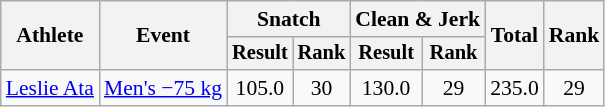<table class="wikitable" style="font-size:90%">
<tr>
<th rowspan="2">Athlete</th>
<th rowspan="2">Event</th>
<th colspan="2">Snatch</th>
<th colspan="2">Clean & Jerk</th>
<th rowspan="2">Total</th>
<th rowspan="2">Rank</th>
</tr>
<tr style="font-size:95%">
<th>Result</th>
<th>Rank</th>
<th>Result</th>
<th>Rank</th>
</tr>
<tr align=center>
<td align=left><a href='#'>Leslie Ata</a></td>
<td align=left><a href='#'>Men's −75 kg</a></td>
<td>105.0</td>
<td>30</td>
<td>130.0</td>
<td>29</td>
<td>235.0</td>
<td>29</td>
</tr>
</table>
